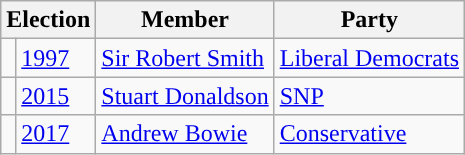<table class="wikitable">
<tr>
<th colspan=2>Election</th>
<th>Member</th>
<th>Party</th>
</tr>
<tr>
<td style="color:inherit;background-color: "></td>
<td><a href='#'>1997</a></td>
<td><a href='#'>Sir Robert Smith</a></td>
<td><a href='#'>Liberal Democrats</a></td>
</tr>
<tr>
<td style="color:inherit;background-color: "></td>
<td><a href='#'>2015</a></td>
<td><a href='#'>Stuart Donaldson</a></td>
<td><a href='#'>SNP</a></td>
</tr>
<tr>
<td style="color:inherit;background-color: "></td>
<td><a href='#'>2017</a></td>
<td><a href='#'>Andrew Bowie</a></td>
<td><a href='#'>Conservative</a></td>
</tr>
</table>
